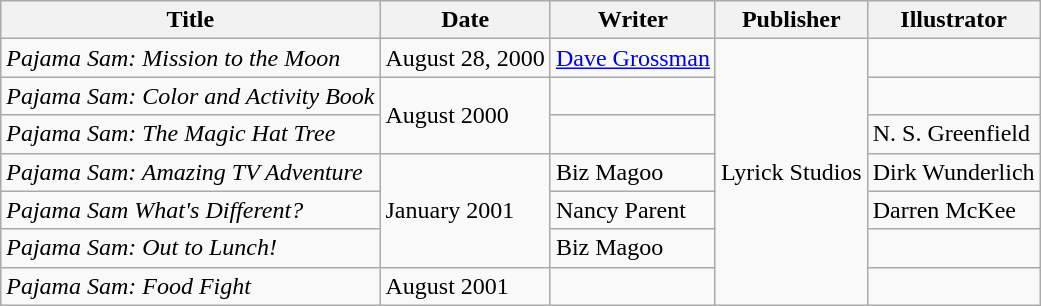<table class="wikitable">
<tr>
<th>Title</th>
<th>Date</th>
<th>Writer</th>
<th>Publisher</th>
<th>Illustrator</th>
</tr>
<tr>
<td><em>Pajama Sam: Mission to the Moon</em></td>
<td>August 28, 2000</td>
<td><a href='#'>Dave Grossman</a></td>
<td rowspan="7">Lyrick Studios</td>
<td></td>
</tr>
<tr>
<td><em>Pajama Sam: Color and Activity Book</em></td>
<td rowspan="2">August 2000</td>
<td></td>
<td></td>
</tr>
<tr>
<td><em>Pajama Sam: The Magic Hat Tree</em></td>
<td></td>
<td>N. S. Greenfield</td>
</tr>
<tr>
<td><em>Pajama Sam: Amazing TV Adventure</em></td>
<td rowspan="3">January 2001</td>
<td>Biz Magoo</td>
<td>Dirk Wunderlich</td>
</tr>
<tr>
<td><em>Pajama Sam What's Different?</em></td>
<td>Nancy Parent</td>
<td>Darren McKee</td>
</tr>
<tr>
<td><em>Pajama Sam: Out to Lunch!</em></td>
<td>Biz Magoo</td>
<td></td>
</tr>
<tr>
<td><em>Pajama Sam: Food Fight</em></td>
<td>August 2001</td>
<td></td>
<td></td>
</tr>
</table>
